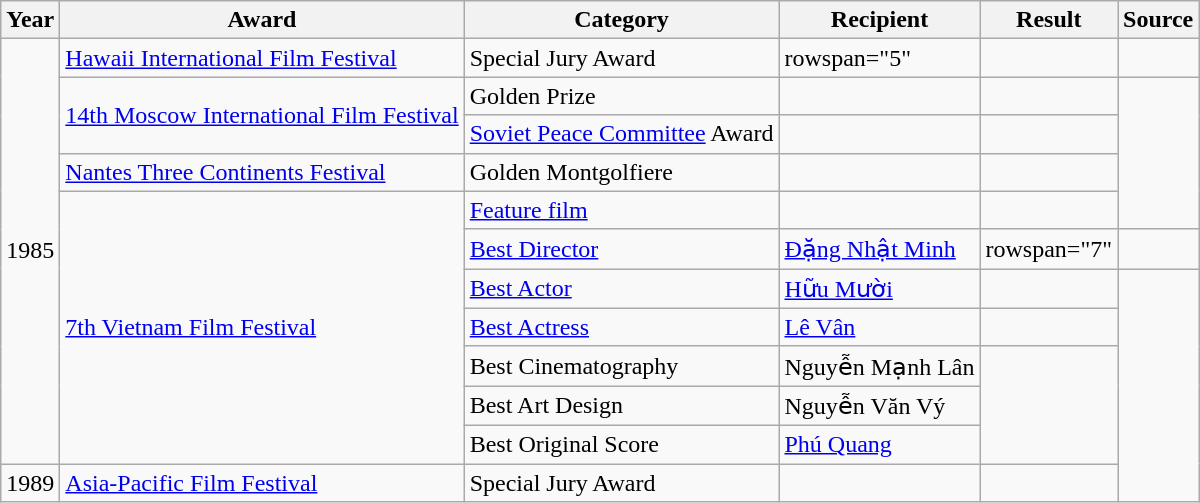<table class="wikitable">
<tr>
<th>Year</th>
<th>Award</th>
<th>Category</th>
<th>Recipient</th>
<th>Result</th>
<th>Source</th>
</tr>
<tr>
<td rowspan="11">1985</td>
<td><a href='#'>Hawaii International Film Festival</a></td>
<td>Special Jury Award</td>
<td>rowspan="5" </td>
<td></td>
<td></td>
</tr>
<tr>
<td rowspan="2"><a href='#'>14th Moscow International Film Festival</a></td>
<td>Golden Prize</td>
<td></td>
<td></td>
</tr>
<tr>
<td><a href='#'>Soviet Peace Committee</a> Award</td>
<td></td>
<td></td>
</tr>
<tr>
<td><a href='#'>Nantes Three Continents Festival</a></td>
<td rowspan="1">Golden Montgolfiere</td>
<td></td>
<td></td>
</tr>
<tr>
<td rowspan="7"><a href='#'>7th Vietnam Film Festival</a></td>
<td><a href='#'>Feature film</a></td>
<td></td>
<td></td>
</tr>
<tr>
<td><a href='#'>Best Director</a></td>
<td><a href='#'>Đặng Nhật Minh</a></td>
<td>rowspan="7" </td>
<td></td>
</tr>
<tr>
<td><a href='#'>Best Actor</a></td>
<td><a href='#'>Hữu Mười</a></td>
<td></td>
</tr>
<tr>
<td><a href='#'>Best Actress</a></td>
<td><a href='#'>Lê Vân</a></td>
<td></td>
</tr>
<tr>
<td>Best Cinematography</td>
<td>Nguyễn Mạnh Lân</td>
<td rowspan="3"></td>
</tr>
<tr>
<td>Best Art Design</td>
<td>Nguyễn Văn Vý</td>
</tr>
<tr>
<td>Best Original Score</td>
<td><a href='#'>Phú Quang</a></td>
</tr>
<tr>
<td>1989</td>
<td><a href='#'>Asia-Pacific Film Festival</a></td>
<td>Special Jury Award</td>
<td></td>
<td></td>
</tr>
</table>
